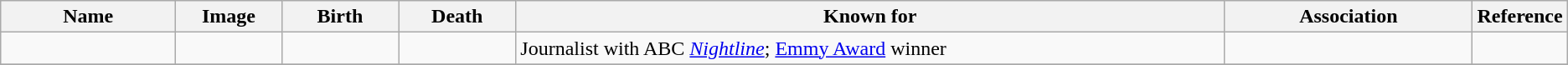<table class="wikitable sortable">
<tr>
<th scope="col" width="140">Name</th>
<th scope="col" width="80" class="unsortable">Image</th>
<th scope="col" width="90">Birth</th>
<th scope="col" width="90">Death</th>
<th scope="col" width="600" class="unsortable">Known for</th>
<th scope="col" width="200" class="unsortable">Association</th>
<th scope="col" width="30" class="unsortable">Reference</th>
</tr>
<tr>
<td></td>
<td></td>
<td align=right></td>
<td></td>
<td>Journalist with ABC <em><a href='#'>Nightline</a></em>; <a href='#'>Emmy Award</a> winner</td>
<td></td>
<td align="center"></td>
</tr>
<tr>
</tr>
</table>
